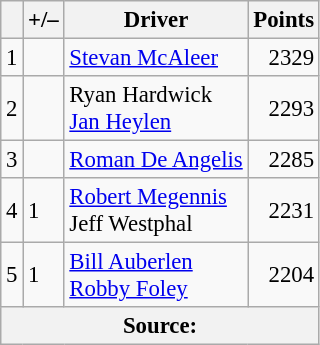<table class="wikitable" style="font-size: 95%;">
<tr>
<th scope="col"></th>
<th scope="col">+/–</th>
<th scope="col">Driver</th>
<th scope="col">Points</th>
</tr>
<tr>
<td align=center>1</td>
<td align="left"></td>
<td> <a href='#'>Stevan McAleer</a></td>
<td align=right>2329</td>
</tr>
<tr>
<td align=center>2</td>
<td align="left"></td>
<td> Ryan Hardwick<br> <a href='#'>Jan Heylen</a></td>
<td align=right>2293</td>
</tr>
<tr>
<td align=center>3</td>
<td align="left"></td>
<td> <a href='#'>Roman De Angelis</a></td>
<td align=right>2285</td>
</tr>
<tr>
<td align=center>4</td>
<td align="left"> 1</td>
<td> <a href='#'>Robert Megennis</a><br> Jeff Westphal</td>
<td align=right>2231</td>
</tr>
<tr>
<td align=center>5</td>
<td align="left"> 1</td>
<td> <a href='#'>Bill Auberlen</a><br> <a href='#'>Robby Foley</a></td>
<td align=right>2204</td>
</tr>
<tr>
<th colspan=5>Source:</th>
</tr>
</table>
